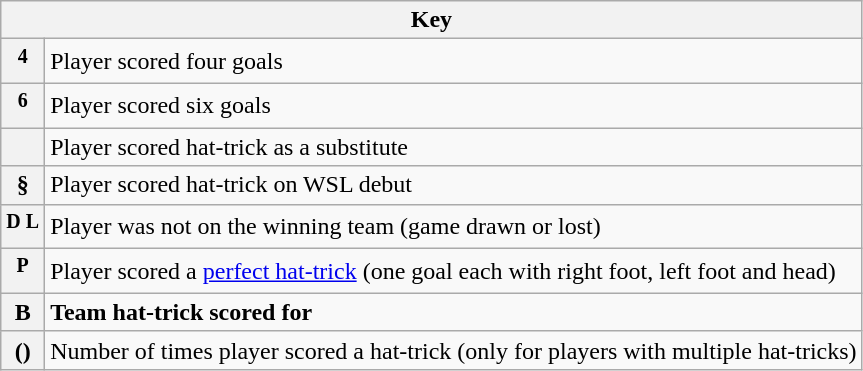<table class="wikitable plainrowheaders">
<tr>
<th colspan="2" scope="col">Key</th>
</tr>
<tr>
<th align="left" scope="row"><sup>4</sup></th>
<td align="left">Player scored four goals</td>
</tr>
<tr>
<th align="left" scope="row"><sup>6</sup></th>
<td align="left">Player scored six goals</td>
</tr>
<tr>
<th align="left" scope="row"></th>
<td align="left">Player scored hat-trick as a substitute</td>
</tr>
<tr>
<th align="left" scope="row">§</th>
<td align="left">Player scored hat-trick on WSL debut</td>
</tr>
<tr>
<th align="left" scope="row"><sup>D L</sup></th>
<td align="left">Player was not on the winning team (game drawn or lost)</td>
</tr>
<tr>
<th align="left" scope="row"><sup>P</sup></th>
<td align="left">Player scored a <a href='#'>perfect hat-trick</a> (one goal each with right foot, left foot and head)</td>
</tr>
<tr>
<th align="left" scope="row"><strong>B</strong></th>
<td align="left"><strong>Team hat-trick scored for</strong></td>
</tr>
<tr>
<th align="left" scope="row">()</th>
<td align="left">Number of times player scored a hat-trick (only for players with multiple hat-tricks)</td>
</tr>
</table>
